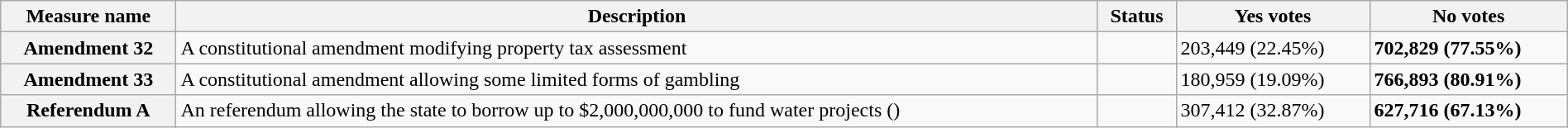<table class="wikitable sortable plainrowheaders" style="width:100%">
<tr>
<th scope="col">Measure name</th>
<th class="unsortable" scope="col">Description</th>
<th scope="col">Status</th>
<th scope="col">Yes votes</th>
<th scope="col">No votes</th>
</tr>
<tr>
<th scope="row">Amendment 32</th>
<td>A constitutional amendment modifying property tax assessment</td>
<td></td>
<td>203,449 (22.45%)</td>
<td><strong>702,829 (77.55%)</strong></td>
</tr>
<tr>
<th scope="row">Amendment 33</th>
<td>A constitutional amendment allowing some limited forms of gambling</td>
<td></td>
<td>180,959 (19.09%)</td>
<td><strong>766,893 (80.91%)</strong></td>
</tr>
<tr>
<th scope="row">Referendum A</th>
<td>An referendum allowing the state to borrow up to $2,000,000,000 to fund water projects ()</td>
<td></td>
<td>307,412 (32.87%)</td>
<td><strong>627,716 (67.13%)</strong></td>
</tr>
</table>
